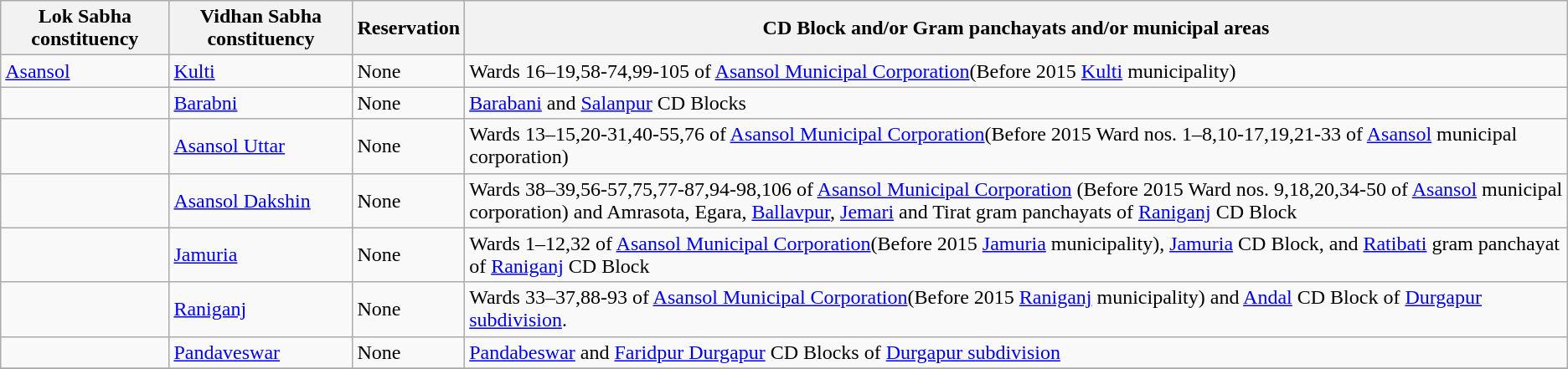<table class="wikitable sortable">
<tr>
<th>Lok Sabha constituency</th>
<th>Vidhan Sabha constituency</th>
<th>Reservation</th>
<th>CD Block and/or Gram panchayats and/or municipal areas</th>
</tr>
<tr>
<td><a href='#'>Asansol</a></td>
<td><a href='#'>Kulti</a></td>
<td>None</td>
<td>Wards 16–19,58-74,99-105 of <a href='#'>Asansol Municipal Corporation</a>(Before 2015 <a href='#'>Kulti</a> municipality)</td>
</tr>
<tr>
<td></td>
<td><a href='#'>Barabni</a></td>
<td>None</td>
<td><a href='#'>Barabani</a> and <a href='#'>Salanpur</a> CD Blocks</td>
</tr>
<tr>
<td></td>
<td><a href='#'>Asansol Uttar</a></td>
<td>None</td>
<td>Wards 13–15,20-31,40-55,76 of <a href='#'>Asansol Municipal Corporation</a>(Before 2015 Ward nos. 1–8,10-17,19,21-33 of <a href='#'>Asansol</a> municipal corporation)</td>
</tr>
<tr>
<td></td>
<td><a href='#'>Asansol Dakshin</a></td>
<td>None</td>
<td>Wards 38–39,56-57,75,77-87,94-98,106 of <a href='#'>Asansol Municipal Corporation</a> (Before 2015 Ward nos. 9,18,20,34-50 of <a href='#'>Asansol</a> municipal corporation) and Amrasota, Egara, <a href='#'>Ballavpur</a>, <a href='#'>Jemari</a> and Tirat gram panchayats of <a href='#'>Raniganj</a> CD Block</td>
</tr>
<tr>
<td></td>
<td><a href='#'>Jamuria</a></td>
<td>None</td>
<td>Wards 1–12,32 of <a href='#'>Asansol Municipal Corporation</a>(Before 2015 <a href='#'>Jamuria</a> municipality), <a href='#'>Jamuria</a> CD Block, and <a href='#'>Ratibati</a> gram panchayat of <a href='#'>Raniganj</a> CD Block</td>
</tr>
<tr>
<td></td>
<td><a href='#'>Raniganj</a></td>
<td>None</td>
<td>Wards 33–37,88-93 of <a href='#'>Asansol Municipal Corporation</a>(Before 2015 <a href='#'>Raniganj</a> municipality) and <a href='#'>Andal</a> CD Block of <a href='#'>Durgapur subdivision</a>.</td>
</tr>
<tr>
<td></td>
<td><a href='#'>Pandaveswar</a></td>
<td>None</td>
<td><a href='#'>Pandabeswar</a> and <a href='#'>Faridpur Durgapur</a> CD Blocks of <a href='#'>Durgapur subdivision</a></td>
</tr>
<tr>
</tr>
</table>
